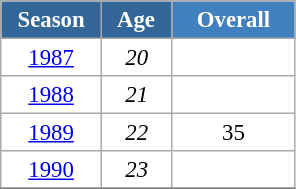<table class="wikitable" style="font-size:95%; text-align:center; border:grey solid 1px; border-collapse:collapse; background:#ffffff;">
<tr>
<th style="background-color:#369; color:white; width:60px;"> Season </th>
<th style="background-color:#369; color:white; width:40px;"> Age </th>
<th style="background-color:#4180be; color:white; width:75px;">Overall</th>
</tr>
<tr>
<td><a href='#'>1987</a></td>
<td><em>20</em></td>
<td></td>
</tr>
<tr>
<td><a href='#'>1988</a></td>
<td><em>21</em></td>
<td></td>
</tr>
<tr>
<td><a href='#'>1989</a></td>
<td><em>22</em></td>
<td>35</td>
</tr>
<tr>
<td><a href='#'>1990</a></td>
<td><em>23</em></td>
<td></td>
</tr>
<tr>
</tr>
</table>
